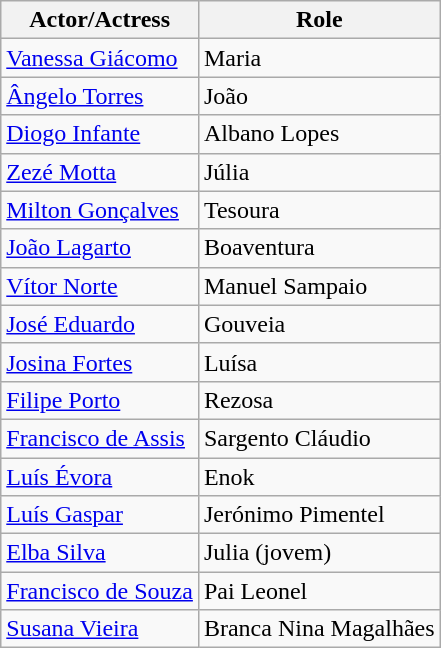<table class="wikitable">
<tr>
<th>Actor/Actress</th>
<th>Role</th>
</tr>
<tr>
<td><a href='#'>Vanessa Giácomo</a></td>
<td>Maria</td>
</tr>
<tr>
<td><a href='#'>Ângelo Torres</a></td>
<td>João</td>
</tr>
<tr>
<td><a href='#'>Diogo Infante</a></td>
<td>Albano Lopes</td>
</tr>
<tr>
<td><a href='#'>Zezé Motta</a></td>
<td>Júlia</td>
</tr>
<tr>
<td><a href='#'>Milton Gonçalves</a></td>
<td>Tesoura</td>
</tr>
<tr>
<td><a href='#'>João Lagarto</a></td>
<td>Boaventura</td>
</tr>
<tr>
<td><a href='#'>Vítor Norte</a></td>
<td>Manuel Sampaio</td>
</tr>
<tr>
<td><a href='#'>José Eduardo</a></td>
<td>Gouveia</td>
</tr>
<tr>
<td><a href='#'>Josina Fortes</a></td>
<td>Luísa</td>
</tr>
<tr>
<td><a href='#'>Filipe Porto</a></td>
<td>Rezosa</td>
</tr>
<tr>
<td><a href='#'>Francisco de Assis</a></td>
<td>Sargento Cláudio</td>
</tr>
<tr>
<td><a href='#'>Luís Évora</a></td>
<td>Enok</td>
</tr>
<tr>
<td><a href='#'>Luís Gaspar</a></td>
<td>Jerónimo Pimentel</td>
</tr>
<tr>
<td><a href='#'>Elba Silva</a></td>
<td>Julia (jovem)</td>
</tr>
<tr>
<td><a href='#'>Francisco de Souza</a></td>
<td>Pai Leonel</td>
</tr>
<tr>
<td><a href='#'>Susana Vieira</a></td>
<td>Branca Nina Magalhães</td>
</tr>
</table>
